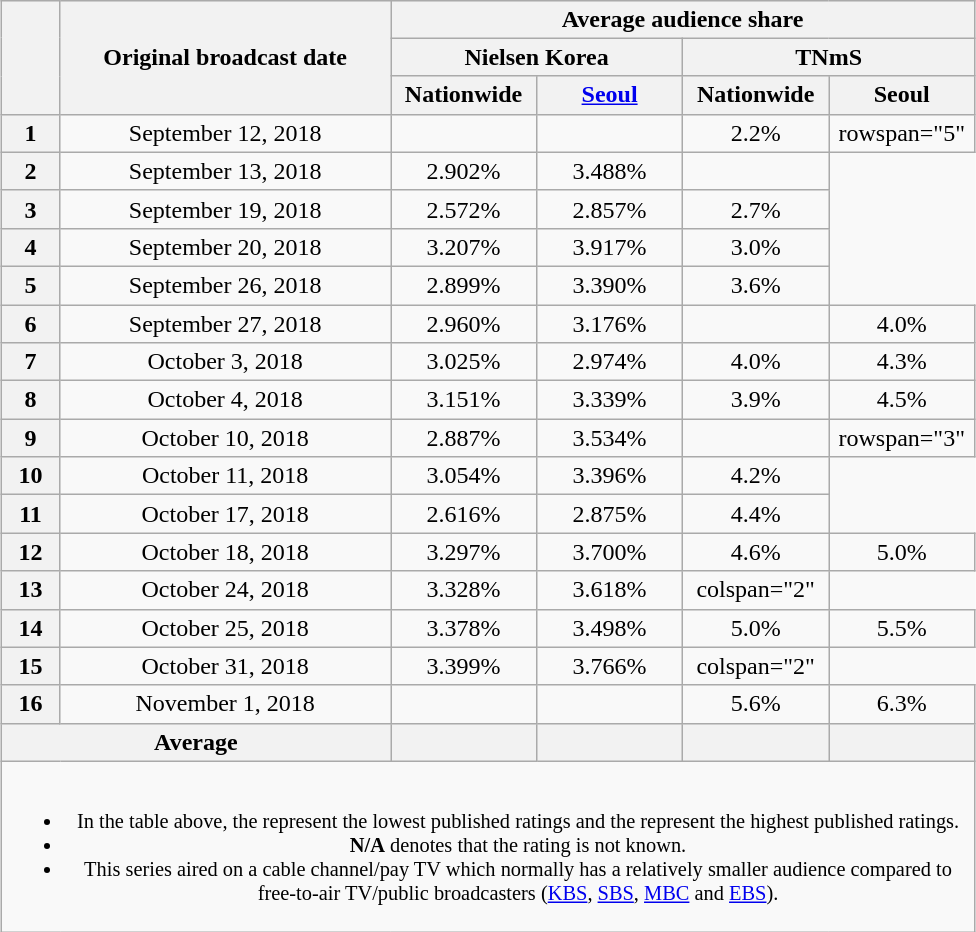<table class="wikitable" style="text-align:center;max-width:650px; margin-left: auto; margin-right: auto; border: none;">
<tr>
</tr>
<tr>
<th rowspan="3"></th>
<th rowspan="3">Original broadcast date</th>
<th colspan="4">Average audience share</th>
</tr>
<tr>
<th colspan="2">Nielsen Korea</th>
<th colspan="2">TNmS</th>
</tr>
<tr>
<th width="90">Nationwide</th>
<th width="90"><a href='#'>Seoul</a></th>
<th width="90">Nationwide</th>
<th width="90">Seoul</th>
</tr>
<tr>
<th>1</th>
<td>September 12, 2018</td>
<td> </td>
<td> </td>
<td>2.2% </td>
<td>rowspan="5" </td>
</tr>
<tr>
<th>2</th>
<td>September 13, 2018</td>
<td>2.902% </td>
<td>3.488% </td>
<td></td>
</tr>
<tr>
<th>3</th>
<td>September 19, 2018</td>
<td>2.572% </td>
<td>2.857% </td>
<td>2.7%</td>
</tr>
<tr>
<th>4</th>
<td>September 20, 2018</td>
<td>3.207% </td>
<td>3.917% </td>
<td>3.0%</td>
</tr>
<tr>
<th>5</th>
<td>September 26, 2018</td>
<td>2.899% </td>
<td>3.390% </td>
<td>3.6%</td>
</tr>
<tr>
<th>6</th>
<td>September 27, 2018</td>
<td>2.960% </td>
<td>3.176% </td>
<td></td>
<td>4.0%</td>
</tr>
<tr>
<th>7</th>
<td>October 3, 2018</td>
<td>3.025% </td>
<td>2.974% </td>
<td>4.0%</td>
<td>4.3%</td>
</tr>
<tr>
<th>8</th>
<td>October 4, 2018</td>
<td>3.151% </td>
<td>3.339% </td>
<td>3.9%</td>
<td>4.5%</td>
</tr>
<tr>
<th>9</th>
<td>October 10, 2018</td>
<td>2.887% </td>
<td>3.534% </td>
<td></td>
<td>rowspan="3" </td>
</tr>
<tr>
<th>10</th>
<td>October 11, 2018</td>
<td>3.054% </td>
<td>3.396% </td>
<td>4.2%</td>
</tr>
<tr>
<th>11</th>
<td>October 17, 2018</td>
<td>2.616% </td>
<td>2.875% </td>
<td>4.4%</td>
</tr>
<tr>
<th>12</th>
<td>October 18, 2018</td>
<td>3.297% </td>
<td>3.700% </td>
<td>4.6%</td>
<td>5.0%</td>
</tr>
<tr>
<th>13</th>
<td>October 24, 2018</td>
<td>3.328% </td>
<td>3.618% </td>
<td>colspan="2" </td>
</tr>
<tr>
<th>14</th>
<td>October 25, 2018</td>
<td>3.378% </td>
<td>3.498% </td>
<td>5.0%</td>
<td>5.5%</td>
</tr>
<tr>
<th>15</th>
<td>October 31, 2018</td>
<td>3.399% </td>
<td>3.766% </td>
<td>colspan="2" </td>
</tr>
<tr>
<th>16</th>
<td>November 1, 2018</td>
<td> </td>
<td> </td>
<td>5.6%</td>
<td>6.3%</td>
</tr>
<tr>
<th colspan=2>Average</th>
<th></th>
<th></th>
<th></th>
<th></th>
</tr>
<tr>
<td colspan="6" style="font-size:85%"><br><ul><li>In the table above, the <strong></strong> represent the lowest published ratings and the <strong></strong> represent the highest published ratings.</li><li><strong>N/A</strong> denotes that the rating is not known.</li><li>This series aired on a cable channel/pay TV which normally has a relatively smaller audience compared to free-to-air TV/public broadcasters (<a href='#'>KBS</a>, <a href='#'>SBS</a>, <a href='#'>MBC</a> and <a href='#'>EBS</a>).</li></ul></td>
</tr>
</table>
